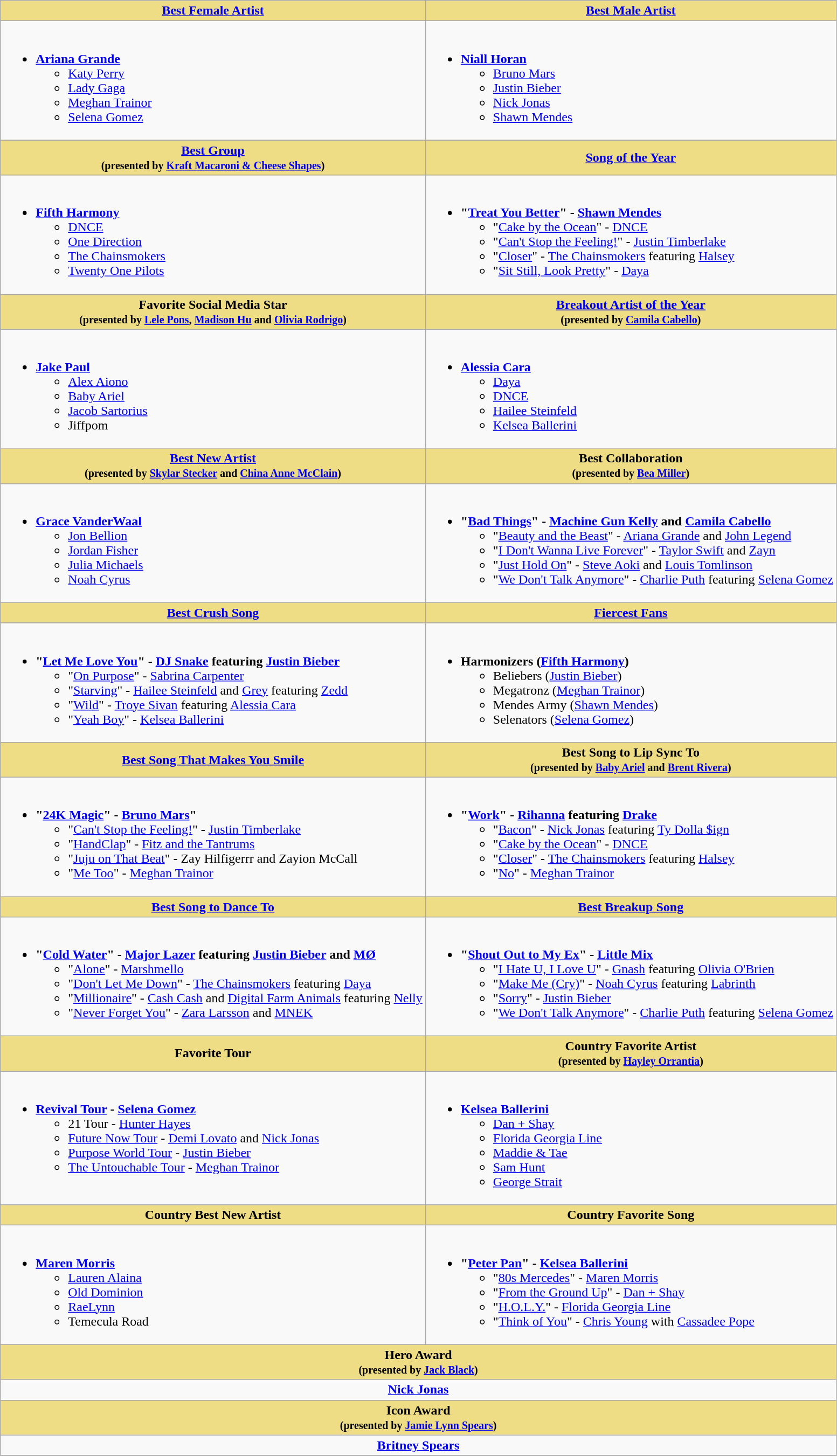<table class=wikitable style="width="150%">
<tr>
<th style="background:#EEDD85; width=50%"><a href='#'>Best Female Artist</a></th>
<th style="background:#EEDD85; width=50%"><a href='#'>Best Male Artist</a></th>
</tr>
<tr>
<td valign="top"><br><ul><li><strong><a href='#'>Ariana Grande</a></strong><ul><li><a href='#'>Katy Perry</a></li><li><a href='#'>Lady Gaga</a></li><li><a href='#'>Meghan Trainor</a></li><li><a href='#'>Selena Gomez</a></li></ul></li></ul></td>
<td valign="top"><br><ul><li><strong><a href='#'>Niall Horan</a></strong><ul><li><a href='#'>Bruno Mars</a></li><li><a href='#'>Justin Bieber</a></li><li><a href='#'>Nick Jonas</a></li><li><a href='#'>Shawn Mendes</a></li></ul></li></ul></td>
</tr>
<tr>
<th style="background:#EEDD85; width=50%"><a href='#'>Best Group</a><br><small>(presented by <a href='#'>Kraft Macaroni & Cheese Shapes</a>)</small></th>
<th style="background:#EEDD85; width=50%"><a href='#'>Song of the Year</a></th>
</tr>
<tr>
<td valign="top"><br><ul><li><strong><a href='#'>Fifth Harmony</a></strong><ul><li><a href='#'>DNCE</a></li><li><a href='#'>One Direction</a></li><li><a href='#'>The Chainsmokers</a></li><li><a href='#'>Twenty One Pilots</a></li></ul></li></ul></td>
<td valign="top"><br><ul><li><strong>"<a href='#'>Treat You Better</a>" - <a href='#'>Shawn Mendes</a></strong><ul><li>"<a href='#'>Cake by the Ocean</a>" - <a href='#'>DNCE</a></li><li>"<a href='#'>Can't Stop the Feeling!</a>" - <a href='#'>Justin Timberlake</a></li><li>"<a href='#'>Closer</a>" - <a href='#'>The Chainsmokers</a> featuring <a href='#'>Halsey</a></li><li>"<a href='#'>Sit Still, Look Pretty</a>" - <a href='#'>Daya</a></li></ul></li></ul></td>
</tr>
<tr>
<th style="background:#EEDD85; width=50%">Favorite Social Media Star<br><small>(presented by <a href='#'>Lele Pons</a>, <a href='#'>Madison Hu</a> and <a href='#'>Olivia Rodrigo</a>)</small></th>
<th style="background:#EEDD85; width=50%"><a href='#'>Breakout Artist of the Year</a><br><small>(presented by <a href='#'>Camila Cabello</a>)</small></th>
</tr>
<tr>
<td valign="top"><br><ul><li><strong><a href='#'>Jake Paul</a></strong><ul><li><a href='#'>Alex Aiono</a></li><li><a href='#'>Baby Ariel</a></li><li><a href='#'>Jacob Sartorius</a></li><li>Jiffpom</li></ul></li></ul></td>
<td valign="top"><br><ul><li><strong><a href='#'>Alessia Cara</a></strong><ul><li><a href='#'>Daya</a></li><li><a href='#'>DNCE</a></li><li><a href='#'>Hailee Steinfeld</a></li><li><a href='#'>Kelsea Ballerini</a></li></ul></li></ul></td>
</tr>
<tr>
<th style="background:#EEDD85; width=50%"><a href='#'>Best New Artist</a><br><small>(presented by <a href='#'>Skylar Stecker</a> and <a href='#'>China Anne McClain</a>)</small></th>
<th style="background:#EEDD85; width=50%">Best Collaboration<br><small>(presented by <a href='#'>Bea Miller</a>)</small></th>
</tr>
<tr>
<td valign="top"><br><ul><li><strong><a href='#'>Grace VanderWaal</a></strong><ul><li><a href='#'>Jon Bellion</a></li><li><a href='#'>Jordan Fisher</a></li><li><a href='#'>Julia Michaels</a></li><li><a href='#'>Noah Cyrus</a></li></ul></li></ul></td>
<td valign="top"><br><ul><li><strong>"<a href='#'>Bad Things</a>" - <a href='#'>Machine Gun Kelly</a> and <a href='#'>Camila Cabello</a></strong><ul><li>"<a href='#'>Beauty and the Beast</a>" - <a href='#'>Ariana Grande</a> and <a href='#'>John Legend</a></li><li>"<a href='#'>I Don't Wanna Live Forever</a>" - <a href='#'>Taylor Swift</a> and <a href='#'>Zayn</a></li><li>"<a href='#'>Just Hold On</a>" - <a href='#'>Steve Aoki</a> and <a href='#'>Louis Tomlinson</a></li><li>"<a href='#'>We Don't Talk Anymore</a>" - <a href='#'>Charlie Puth</a> featuring <a href='#'>Selena Gomez</a></li></ul></li></ul></td>
</tr>
<tr>
<th style="background:#EEDD85; width=50%"><a href='#'>Best Crush Song</a></th>
<th style="background:#EEDD85; width=50%"><a href='#'>Fiercest Fans</a></th>
</tr>
<tr>
<td valign="top"><br><ul><li><strong>"<a href='#'>Let Me Love You</a>" - <a href='#'>DJ Snake</a> featuring <a href='#'>Justin Bieber</a></strong><ul><li>"<a href='#'>On Purpose</a>" - <a href='#'>Sabrina Carpenter</a></li><li>"<a href='#'>Starving</a>" - <a href='#'>Hailee Steinfeld</a> and <a href='#'>Grey</a> featuring <a href='#'>Zedd</a></li><li>"<a href='#'>Wild</a>" - <a href='#'>Troye Sivan</a> featuring <a href='#'>Alessia Cara</a></li><li>"<a href='#'>Yeah Boy</a>" - <a href='#'>Kelsea Ballerini</a></li></ul></li></ul></td>
<td valign="top"><br><ul><li><strong>Harmonizers (<a href='#'>Fifth Harmony</a>)</strong><ul><li>Beliebers (<a href='#'>Justin Bieber</a>)</li><li>Megatronz (<a href='#'>Meghan Trainor</a>)</li><li>Mendes Army (<a href='#'>Shawn Mendes</a>)</li><li>Selenators (<a href='#'>Selena Gomez</a>)</li></ul></li></ul></td>
</tr>
<tr>
<th style="background:#EEDD85; width=50%"><a href='#'>Best Song That Makes You Smile</a></th>
<th style="background:#EEDD85; width=50%">Best Song to Lip Sync To<br><small>(presented by <a href='#'>Baby Ariel</a> and <a href='#'>Brent Rivera</a>)</small></th>
</tr>
<tr>
<td valign="top"><br><ul><li><strong>"<a href='#'>24K Magic</a>" - <a href='#'>Bruno Mars</a>"</strong><ul><li>"<a href='#'>Can't Stop the Feeling!</a>" - <a href='#'>Justin Timberlake</a></li><li>"<a href='#'>HandClap</a>" - <a href='#'>Fitz and the Tantrums</a></li><li>"<a href='#'>Juju on That Beat</a>" - Zay Hilfigerrr and Zayion McCall</li><li>"<a href='#'>Me Too</a>" - <a href='#'>Meghan Trainor</a></li></ul></li></ul></td>
<td valign="top"><br><ul><li><strong>"<a href='#'>Work</a>" - <a href='#'>Rihanna</a> featuring <a href='#'>Drake</a></strong><ul><li>"<a href='#'>Bacon</a>" - <a href='#'>Nick Jonas</a> featuring <a href='#'>Ty Dolla $ign</a></li><li>"<a href='#'>Cake by the Ocean</a>" - <a href='#'>DNCE</a></li><li>"<a href='#'>Closer</a>" - <a href='#'>The Chainsmokers</a> featuring <a href='#'>Halsey</a></li><li>"<a href='#'>No</a>" - <a href='#'>Meghan Trainor</a></li></ul></li></ul></td>
</tr>
<tr>
<th style="background:#EEDD85; width=50%"><a href='#'>Best Song to Dance To</a></th>
<th style="background:#EEDD85; width=50%"><a href='#'>Best Breakup Song</a></th>
</tr>
<tr>
<td valign="top"><br><ul><li><strong>"<a href='#'>Cold Water</a>" - <a href='#'>Major Lazer</a> featuring <a href='#'>Justin Bieber</a> and <a href='#'>MØ</a></strong><ul><li>"<a href='#'>Alone</a>" - <a href='#'>Marshmello</a></li><li>"<a href='#'>Don't Let Me Down</a>" - <a href='#'>The Chainsmokers</a> featuring <a href='#'>Daya</a></li><li>"<a href='#'>Millionaire</a>" - <a href='#'>Cash Cash</a> and <a href='#'>Digital Farm Animals</a> featuring <a href='#'>Nelly</a></li><li>"<a href='#'>Never Forget You</a>" - <a href='#'>Zara Larsson</a> and <a href='#'>MNEK</a></li></ul></li></ul></td>
<td valign="top"><br><ul><li><strong>"<a href='#'>Shout Out to My Ex</a>" - <a href='#'>Little Mix</a></strong><ul><li>"<a href='#'>I Hate U, I Love U</a>" - <a href='#'>Gnash</a> featuring <a href='#'>Olivia O'Brien</a></li><li>"<a href='#'>Make Me (Cry)</a>" - <a href='#'>Noah Cyrus</a> featuring <a href='#'>Labrinth</a></li><li>"<a href='#'>Sorry</a>" - <a href='#'>Justin Bieber</a></li><li>"<a href='#'>We Don't Talk Anymore</a>" - <a href='#'>Charlie Puth</a> featuring <a href='#'>Selena Gomez</a></li></ul></li></ul></td>
</tr>
<tr>
<th style="background:#EEDD85; width=50%">Favorite Tour</th>
<th style="background:#EEDD85; width=50%">Country Favorite Artist<br><small>(presented by <a href='#'>Hayley Orrantia</a>)</small></th>
</tr>
<tr>
<td valign="top"><br><ul><li><strong><a href='#'>Revival Tour</a> - <a href='#'>Selena Gomez</a></strong><ul><li>21 Tour - <a href='#'>Hunter Hayes</a></li><li><a href='#'>Future Now Tour</a> - <a href='#'>Demi Lovato</a> and <a href='#'>Nick Jonas</a></li><li><a href='#'>Purpose World Tour</a> - <a href='#'>Justin Bieber</a></li><li><a href='#'>The Untouchable Tour</a> - <a href='#'>Meghan Trainor</a></li></ul></li></ul></td>
<td valign="top"><br><ul><li><strong><a href='#'>Kelsea Ballerini</a></strong><ul><li><a href='#'>Dan + Shay</a></li><li><a href='#'>Florida Georgia Line</a></li><li><a href='#'>Maddie & Tae</a></li><li><a href='#'>Sam Hunt</a></li><li><a href='#'>George Strait</a></li></ul></li></ul></td>
</tr>
<tr>
<th style="background:#EEDD85; width=50%">Country Best New Artist</th>
<th style="background:#EEDD85; width=50%">Country Favorite Song</th>
</tr>
<tr>
<td valign="top"><br><ul><li><strong><a href='#'>Maren Morris</a></strong><ul><li><a href='#'>Lauren Alaina</a></li><li><a href='#'>Old Dominion</a></li><li><a href='#'>RaeLynn</a></li><li>Temecula Road</li></ul></li></ul></td>
<td valign="top"><br><ul><li><strong>"<a href='#'>Peter Pan</a>" - <a href='#'>Kelsea Ballerini</a></strong><ul><li>"<a href='#'>80s Mercedes</a>" - <a href='#'>Maren Morris</a></li><li>"<a href='#'>From the Ground Up</a>" - <a href='#'>Dan + Shay</a></li><li>"<a href='#'>H.O.L.Y.</a>" - <a href='#'>Florida Georgia Line</a></li><li>"<a href='#'>Think of You</a>" - <a href='#'>Chris Young</a> with <a href='#'>Cassadee Pope</a></li></ul></li></ul></td>
</tr>
<tr>
<th style="background:#EEDD85; width=50%" colspan="2">Hero Award<br><small>(presented by <a href='#'>Jack Black</a>)</small></th>
</tr>
<tr>
<td valign="top" colspan="2" style="text-align: center;"><strong><a href='#'>Nick Jonas</a></strong></td>
</tr>
<tr>
<th style="background:#EEDD85; width=50%" colspan="2">Icon Award<br><small>(presented by <a href='#'>Jamie Lynn Spears</a>)</small></th>
</tr>
<tr>
<td colspan="2" style="text-align: center;"><strong><a href='#'>Britney Spears</a></strong></td>
</tr>
<tr>
</tr>
</table>
